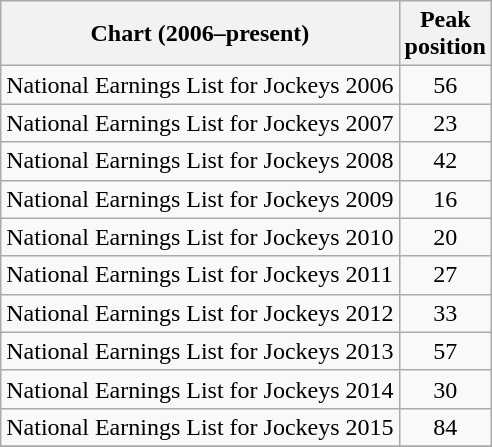<table class="wikitable sortable">
<tr>
<th>Chart (2006–present)</th>
<th>Peak<br>position</th>
</tr>
<tr>
<td>National Earnings List for Jockeys 2006</td>
<td style="text-align:center;">56</td>
</tr>
<tr>
<td>National Earnings List for Jockeys 2007</td>
<td style="text-align:center;">23</td>
</tr>
<tr>
<td>National Earnings List for Jockeys 2008</td>
<td style="text-align:center;">42</td>
</tr>
<tr>
<td>National Earnings List for Jockeys 2009</td>
<td style="text-align:center;">16</td>
</tr>
<tr>
<td>National Earnings List for Jockeys 2010</td>
<td style="text-align:center;">20</td>
</tr>
<tr>
<td>National Earnings List for Jockeys 2011</td>
<td style="text-align:center;">27</td>
</tr>
<tr>
<td>National Earnings List for Jockeys 2012</td>
<td style="text-align:center;">33</td>
</tr>
<tr>
<td>National Earnings List for Jockeys 2013</td>
<td style="text-align:center;">57</td>
</tr>
<tr>
<td>National Earnings List for Jockeys 2014</td>
<td style="text-align:center;">30</td>
</tr>
<tr>
<td>National Earnings List for Jockeys 2015</td>
<td style="text-align:center;">84</td>
</tr>
<tr>
</tr>
</table>
